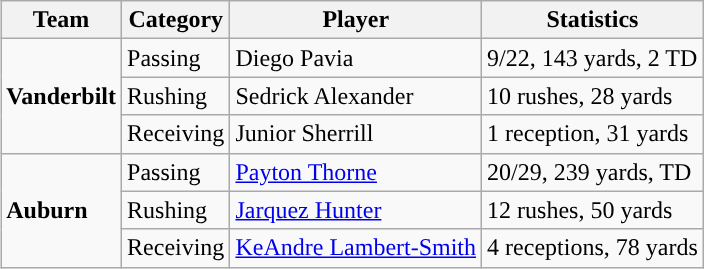<table class="wikitable" style="float: right;">
<tr>
<th>Team</th>
<th>Category</th>
<th>Player</th>
<th>Statistics</th>
</tr>
<tr>
<td rowspan=3><strong>Vanderbilt</strong></td>
<td>Passing</td>
<td>Diego Pavia</td>
<td>9/22, 143 yards, 2 TD</td>
</tr>
<tr>
<td>Rushing</td>
<td>Sedrick Alexander</td>
<td>10 rushes, 28 yards</td>
</tr>
<tr>
<td>Receiving</td>
<td>Junior Sherrill</td>
<td>1 reception, 31 yards</td>
</tr>
<tr>
<td rowspan=3><strong>Auburn</strong></td>
<td>Passing</td>
<td><a href='#'>Payton Thorne</a></td>
<td>20/29, 239 yards, TD</td>
</tr>
<tr>
<td>Rushing</td>
<td><a href='#'>Jarquez Hunter</a></td>
<td>12 rushes, 50 yards</td>
</tr>
<tr>
<td>Receiving</td>
<td><a href='#'>KeAndre Lambert-Smith</a></td>
<td>4 receptions, 78 yards</td>
</tr>
</table>
